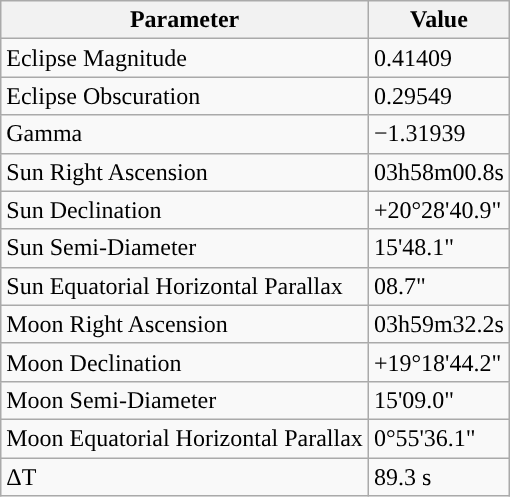<table class="wikitable">
<tr>
<th>Parameter</th>
<th>Value</th>
</tr>
<tr>
<td>Eclipse Magnitude</td>
<td>0.41409</td>
</tr>
<tr>
<td>Eclipse Obscuration</td>
<td>0.29549</td>
</tr>
<tr>
<td>Gamma</td>
<td>−1.31939</td>
</tr>
<tr>
<td>Sun Right Ascension</td>
<td>03h58m00.8s</td>
</tr>
<tr>
<td>Sun Declination</td>
<td>+20°28'40.9"</td>
</tr>
<tr>
<td>Sun Semi-Diameter</td>
<td>15'48.1"</td>
</tr>
<tr>
<td>Sun Equatorial Horizontal Parallax</td>
<td>08.7"</td>
</tr>
<tr>
<td>Moon Right Ascension</td>
<td>03h59m32.2s</td>
</tr>
<tr>
<td>Moon Declination</td>
<td>+19°18'44.2"</td>
</tr>
<tr>
<td>Moon Semi-Diameter</td>
<td>15'09.0"</td>
</tr>
<tr>
<td>Moon Equatorial Horizontal Parallax</td>
<td>0°55'36.1"</td>
</tr>
<tr>
<td>ΔT</td>
<td>89.3 s</td>
</tr>
</table>
